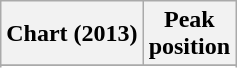<table class="wikitable sortable plainrowheaders">
<tr>
<th>Chart (2013)</th>
<th>Peak<br>position</th>
</tr>
<tr>
</tr>
<tr>
</tr>
<tr>
</tr>
</table>
